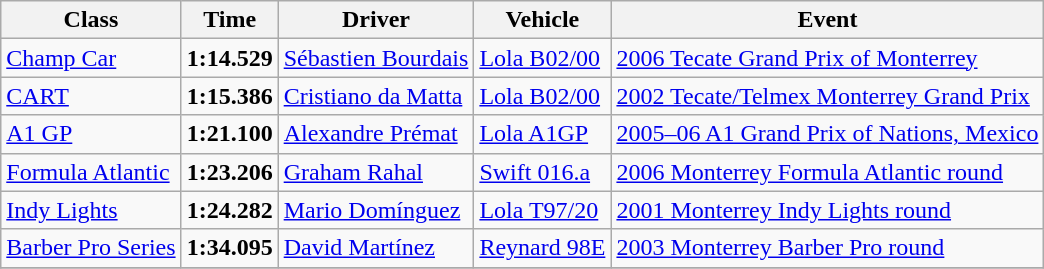<table class="wikitable sortable">
<tr>
<th>Class</th>
<th>Time</th>
<th>Driver</th>
<th>Vehicle</th>
<th>Event</th>
</tr>
<tr>
<td><a href='#'>Champ Car</a></td>
<td><strong>1:14.529</strong></td>
<td> <a href='#'>Sébastien Bourdais</a></td>
<td><a href='#'>Lola B02/00</a></td>
<td><a href='#'>2006 Tecate Grand Prix of Monterrey</a></td>
</tr>
<tr>
<td><a href='#'>CART</a></td>
<td><strong>1:15.386</strong></td>
<td> <a href='#'>Cristiano da Matta</a></td>
<td><a href='#'>Lola B02/00</a></td>
<td><a href='#'>2002 Tecate/Telmex Monterrey Grand Prix</a></td>
</tr>
<tr>
<td><a href='#'>A1 GP</a></td>
<td><strong>1:21.100</strong></td>
<td> <a href='#'>Alexandre Prémat</a></td>
<td><a href='#'>Lola A1GP</a></td>
<td><a href='#'>2005–06 A1 Grand Prix of Nations, Mexico</a></td>
</tr>
<tr>
<td><a href='#'>Formula Atlantic</a></td>
<td><strong>1:23.206</strong></td>
<td> <a href='#'>Graham Rahal</a></td>
<td><a href='#'>Swift 016.a</a></td>
<td><a href='#'>2006 Monterrey Formula Atlantic round</a></td>
</tr>
<tr>
<td><a href='#'>Indy Lights</a></td>
<td><strong>1:24.282</strong></td>
<td> <a href='#'>Mario Domínguez</a></td>
<td><a href='#'>Lola T97/20</a></td>
<td><a href='#'>2001 Monterrey Indy Lights round</a></td>
</tr>
<tr>
<td><a href='#'>Barber Pro Series</a></td>
<td><strong>1:34.095</strong></td>
<td> <a href='#'>David Martínez</a></td>
<td><a href='#'>Reynard 98E</a></td>
<td><a href='#'>2003 Monterrey Barber Pro round</a></td>
</tr>
<tr>
</tr>
</table>
